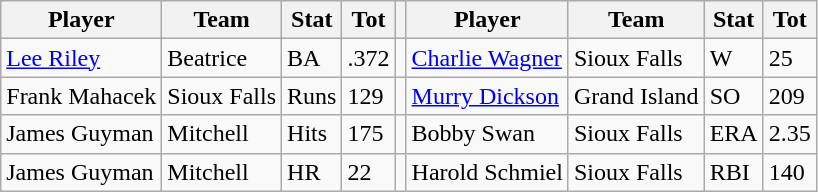<table class="wikitable">
<tr>
<th>Player</th>
<th>Team</th>
<th>Stat</th>
<th>Tot</th>
<th></th>
<th>Player</th>
<th>Team</th>
<th>Stat</th>
<th>Tot</th>
</tr>
<tr>
<td><a href='#'>Lee Riley</a></td>
<td>Beatrice</td>
<td>BA</td>
<td>.372</td>
<td></td>
<td><a href='#'>Charlie Wagner</a></td>
<td>Sioux Falls</td>
<td>W</td>
<td>25</td>
</tr>
<tr>
<td>Frank Mahacek</td>
<td>Sioux Falls</td>
<td>Runs</td>
<td>129</td>
<td></td>
<td><a href='#'>Murry Dickson</a></td>
<td>Grand Island</td>
<td>SO</td>
<td>209</td>
</tr>
<tr>
<td>James Guyman</td>
<td>Mitchell</td>
<td>Hits</td>
<td>175</td>
<td></td>
<td>Bobby Swan</td>
<td>Sioux Falls</td>
<td>ERA</td>
<td>2.35</td>
</tr>
<tr>
<td>James Guyman</td>
<td>Mitchell</td>
<td>HR</td>
<td>22</td>
<td></td>
<td>Harold Schmiel</td>
<td>Sioux Falls</td>
<td>RBI</td>
<td>140</td>
</tr>
</table>
